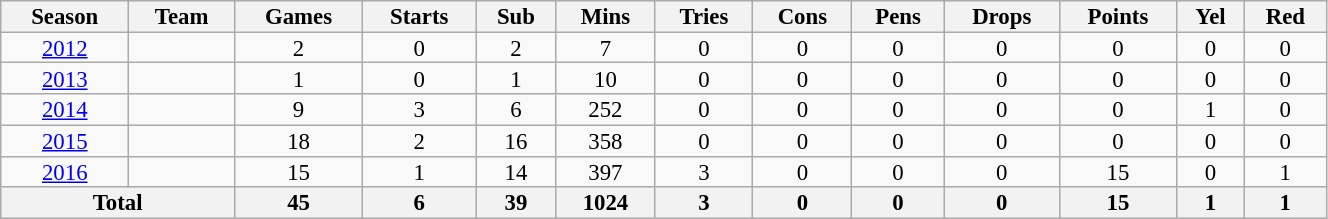<table class="wikitable" style="text-align:center; line-height:90%; font-size:95%; width:70%;">
<tr>
<th>Season</th>
<th>Team</th>
<th>Games</th>
<th>Starts</th>
<th>Sub</th>
<th>Mins</th>
<th>Tries</th>
<th>Cons</th>
<th>Pens</th>
<th>Drops</th>
<th>Points</th>
<th>Yel</th>
<th>Red</th>
</tr>
<tr>
<td><a href='#'>2012</a></td>
<td></td>
<td>2</td>
<td>0</td>
<td>2</td>
<td>7</td>
<td>0</td>
<td>0</td>
<td>0</td>
<td>0</td>
<td>0</td>
<td>0</td>
<td>0</td>
</tr>
<tr>
<td><a href='#'>2013</a></td>
<td></td>
<td>1</td>
<td>0</td>
<td>1</td>
<td>10</td>
<td>0</td>
<td>0</td>
<td>0</td>
<td>0</td>
<td>0</td>
<td>0</td>
<td>0</td>
</tr>
<tr>
<td><a href='#'>2014</a></td>
<td></td>
<td>9</td>
<td>3</td>
<td>6</td>
<td>252</td>
<td>0</td>
<td>0</td>
<td>0</td>
<td>0</td>
<td>0</td>
<td>1</td>
<td>0</td>
</tr>
<tr>
<td><a href='#'>2015</a></td>
<td></td>
<td>18</td>
<td>2</td>
<td>16</td>
<td>358</td>
<td>0</td>
<td>0</td>
<td>0</td>
<td>0</td>
<td>0</td>
<td>0</td>
<td>0</td>
</tr>
<tr>
<td><a href='#'>2016</a></td>
<td></td>
<td>15</td>
<td>1</td>
<td>14</td>
<td>397</td>
<td>3</td>
<td>0</td>
<td>0</td>
<td>0</td>
<td>15</td>
<td>0</td>
<td>1</td>
</tr>
<tr>
<th colspan="2">Total</th>
<th>45</th>
<th>6</th>
<th>39</th>
<th>1024</th>
<th>3</th>
<th>0</th>
<th>0</th>
<th>0</th>
<th>15</th>
<th>1</th>
<th>1</th>
</tr>
</table>
